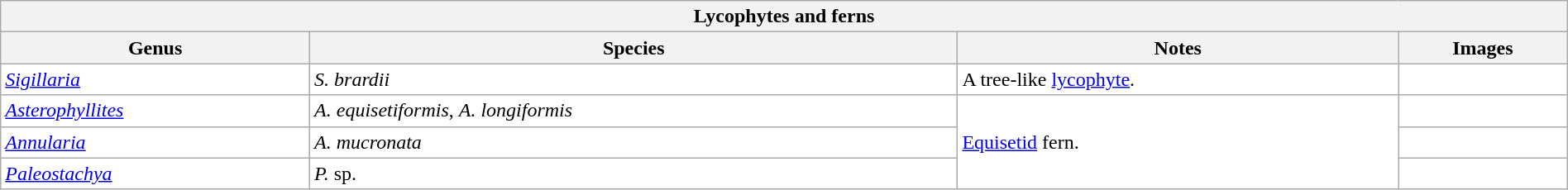<table class="wikitable sortable" style="background:white; width:100%;">
<tr>
<th colspan="4" align="center">Lycophytes and ferns</th>
</tr>
<tr>
<th>Genus</th>
<th>Species</th>
<th>Notes</th>
<th>Images</th>
</tr>
<tr>
<td><em><a href='#'>Sigillaria</a></em></td>
<td><em>S. brardii</em></td>
<td>A tree-like <a href='#'>lycophyte</a>.</td>
<td></td>
</tr>
<tr>
<td><em><a href='#'>Asterophyllites</a></em></td>
<td><em> A. equisetiformis</em>, <em>A. longiformis</em></td>
<td rowspan="3"><a href='#'>Equisetid</a> fern.</td>
<td></td>
</tr>
<tr>
<td><em><a href='#'>Annularia</a></em></td>
<td><em>A. mucronata</em></td>
<td></td>
</tr>
<tr>
<td><em><a href='#'>Paleostachya</a></em></td>
<td><em>P.</em> sp.</td>
<td></td>
</tr>
</table>
